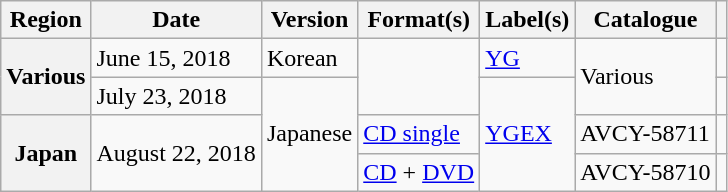<table class="wikitable plainrowheaders">
<tr>
<th scope="col">Region</th>
<th scope="col">Date</th>
<th scope="col">Version</th>
<th scope="col">Format(s)</th>
<th scope="col">Label(s)</th>
<th scope="col">Catalogue</th>
<th scope="col"></th>
</tr>
<tr>
<th scope="row" rowspan="2">Various</th>
<td>June 15, 2018</td>
<td>Korean</td>
<td rowspan="2"></td>
<td><a href='#'>YG</a></td>
<td rowspan="2">Various</td>
<td align="center"></td>
</tr>
<tr>
<td>July 23, 2018</td>
<td rowspan="3">Japanese</td>
<td rowspan="3"><a href='#'>YGEX</a></td>
<td align="center"></td>
</tr>
<tr>
<th scope="row" rowspan="2">Japan</th>
<td rowspan="2">August 22, 2018</td>
<td><a href='#'>CD single</a></td>
<td>AVCY-58711</td>
<td align="center"></td>
</tr>
<tr>
<td><a href='#'>CD</a> + <a href='#'>DVD</a></td>
<td>AVCY-58710</td>
<td align="center"></td>
</tr>
</table>
